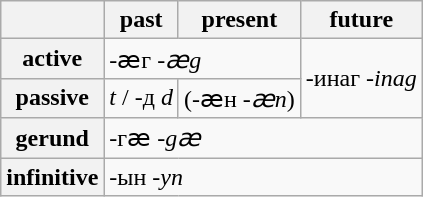<table class="wikitable">
<tr>
<th></th>
<th>past</th>
<th>present</th>
<th>future</th>
</tr>
<tr>
<th>active</th>
<td colspan="2">-ӕг <em>-ӕg</em></td>
<td rowspan="2">-инаг -<em>inag</em></td>
</tr>
<tr>
<th>passive</th>
<td><em>t</em> / -д <em>d</em></td>
<td>(-ӕн <em>-ӕn</em>)</td>
</tr>
<tr>
<th>gerund</th>
<td colspan="3">-гӕ <em>-gӕ</em></td>
</tr>
<tr>
<th>infinitive</th>
<td colspan="3">-ын <em>-yn</em></td>
</tr>
</table>
